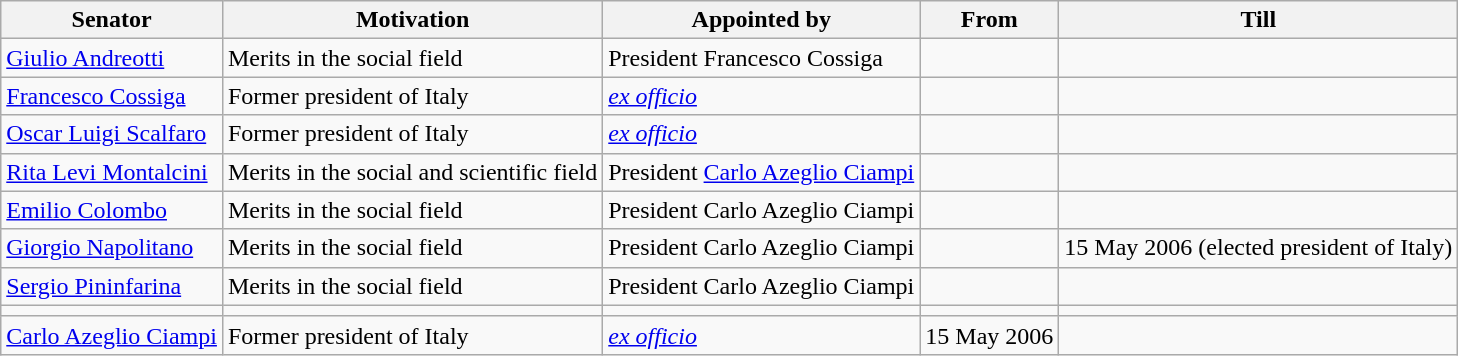<table class="wikitable">
<tr>
<th>Senator</th>
<th>Motivation</th>
<th>Appointed by</th>
<th>From</th>
<th>Till</th>
</tr>
<tr>
<td><a href='#'>Giulio Andreotti</a></td>
<td>Merits in the social field</td>
<td>President Francesco Cossiga</td>
<td></td>
<td></td>
</tr>
<tr>
<td><a href='#'>Francesco Cossiga</a></td>
<td>Former president of Italy</td>
<td><em><a href='#'>ex officio</a></em></td>
<td></td>
<td></td>
</tr>
<tr>
<td><a href='#'>Oscar Luigi Scalfaro</a></td>
<td>Former president of Italy</td>
<td><em><a href='#'>ex officio</a></em></td>
<td></td>
<td></td>
</tr>
<tr>
<td><a href='#'>Rita Levi Montalcini</a></td>
<td>Merits in the social and scientific field</td>
<td>President <a href='#'>Carlo Azeglio Ciampi</a></td>
<td></td>
<td></td>
</tr>
<tr>
<td><a href='#'>Emilio Colombo</a></td>
<td>Merits in the social field</td>
<td>President Carlo Azeglio Ciampi</td>
<td></td>
<td></td>
</tr>
<tr>
<td><a href='#'>Giorgio Napolitano</a></td>
<td>Merits in the social field</td>
<td>President Carlo Azeglio Ciampi</td>
<td></td>
<td>15 May 2006 (elected president of Italy)</td>
</tr>
<tr>
<td><a href='#'>Sergio Pininfarina</a></td>
<td>Merits in the social field</td>
<td>President Carlo Azeglio Ciampi</td>
<td></td>
<td></td>
</tr>
<tr>
<td></td>
<td></td>
<td></td>
<td></td>
<td></td>
</tr>
<tr>
<td><a href='#'>Carlo Azeglio Ciampi</a></td>
<td>Former president of Italy</td>
<td><em><a href='#'>ex officio</a></em></td>
<td>15 May 2006</td>
<td></td>
</tr>
</table>
